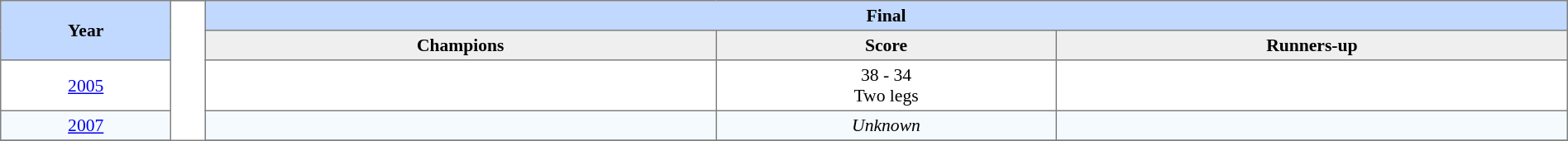<table border=1 style="border-collapse:collapse; font-size:90%;" cellpadding=3 cellspacing=0 width=100%>
<tr bgcolor=#C1D8FF>
<th rowspan=2 width=5%>Year</th>
<th width=1% rowspan=8 bgcolor=ffffff></th>
<th colspan=3>Final</th>
</tr>
<tr bgcolor=#EFEFEF>
<th width=15%>Champions</th>
<th width=10%>Score</th>
<th width=15%>Runners-up</th>
</tr>
<tr align=center>
<td><a href='#'>2005</a></td>
<td><strong></strong></td>
<td>38 - 34<br>Two legs</td>
<td></td>
</tr>
<tr align=center bgcolor=#F5FAFF>
<td><a href='#'>2007</a></td>
<td><strong></strong></td>
<td><em>Unknown</em></td>
<td></td>
</tr>
<tr align=center>
</tr>
</table>
